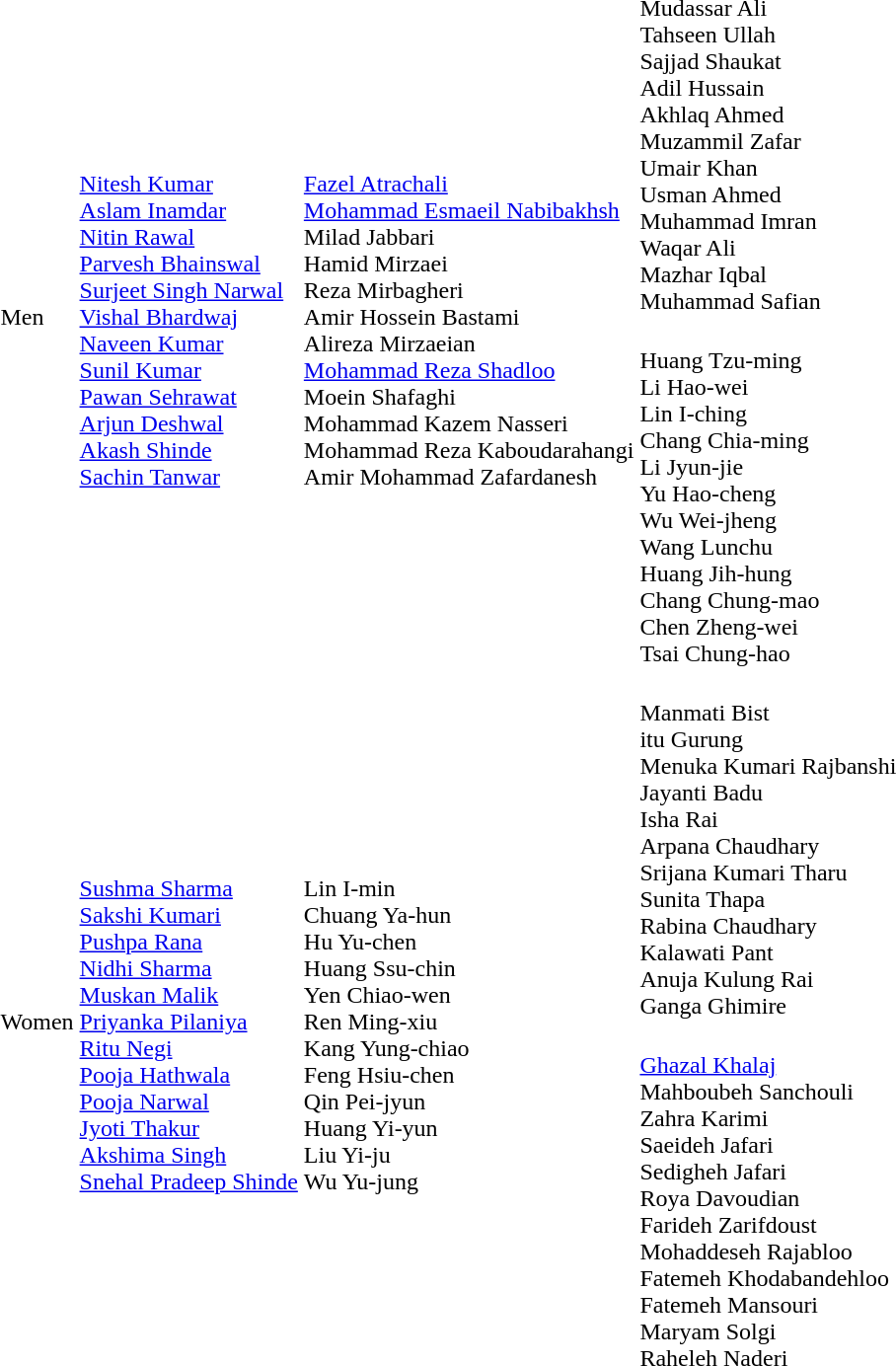<table>
<tr>
<td rowspan=2>Men<br></td>
<td rowspan=2><br><a href='#'>Nitesh Kumar</a><br><a href='#'>Aslam Inamdar</a><br><a href='#'>Nitin Rawal</a><br><a href='#'>Parvesh Bhainswal</a><br><a href='#'>Surjeet Singh Narwal</a><br><a href='#'>Vishal Bhardwaj</a><br><a href='#'>Naveen Kumar</a><br><a href='#'>Sunil Kumar</a><br><a href='#'>Pawan Sehrawat</a><br><a href='#'>Arjun Deshwal</a><br><a href='#'>Akash Shinde</a><br><a href='#'>Sachin Tanwar</a></td>
<td rowspan=2><br><a href='#'>Fazel Atrachali</a><br><a href='#'>Mohammad Esmaeil Nabibakhsh</a><br>Milad Jabbari<br>Hamid Mirzaei<br>Reza Mirbagheri<br>Amir Hossein Bastami<br>Alireza Mirzaeian<br><a href='#'>Mohammad Reza Shadloo</a><br>Moein Shafaghi<br>Mohammad Kazem Nasseri<br>Mohammad Reza Kaboudarahangi<br>Amir Mohammad Zafardanesh</td>
<td><br>Mudassar Ali<br>Tahseen Ullah<br>Sajjad Shaukat<br>Adil Hussain<br>Akhlaq Ahmed<br>Muzammil Zafar<br>Umair Khan<br>Usman Ahmed<br>Muhammad Imran<br>Waqar Ali<br>Mazhar Iqbal<br>Muhammad Safian</td>
</tr>
<tr>
<td><br>Huang Tzu-ming<br>Li Hao-wei<br>Lin I-ching<br>Chang Chia-ming<br>Li Jyun-jie<br>Yu Hao-cheng<br>Wu Wei-jheng<br>Wang Lunchu<br>Huang Jih-hung<br>Chang Chung-mao<br>Chen Zheng-wei<br>Tsai Chung-hao</td>
</tr>
<tr>
<td rowspan=2>Women<br></td>
<td rowspan=2><br><a href='#'>Sushma Sharma</a><br><a href='#'>Sakshi Kumari</a><br><a href='#'>Pushpa Rana</a><br><a href='#'>Nidhi Sharma</a><br><a href='#'>Muskan Malik</a><br><a href='#'>Priyanka Pilaniya</a><br><a href='#'>Ritu Negi</a><br><a href='#'>Pooja Hathwala</a><br><a href='#'>Pooja Narwal</a><br><a href='#'>Jyoti Thakur</a><br><a href='#'>Akshima Singh</a><br><a href='#'>Snehal Pradeep Shinde</a></td>
<td rowspan=2><br>Lin I-min<br>Chuang Ya-hun<br>Hu Yu-chen<br>Huang Ssu-chin<br>Yen Chiao-wen<br>Ren Ming-xiu<br>Kang Yung-chiao<br>Feng Hsiu-chen<br>Qin Pei-jyun<br>Huang Yi-yun<br>Liu Yi-ju<br>Wu Yu-jung</td>
<td><br>Manmati Bist<br>itu Gurung<br>Menuka Kumari Rajbanshi<br>Jayanti Badu<br>Isha Rai<br>Arpana Chaudhary<br>Srijana Kumari Tharu<br>Sunita Thapa<br>Rabina Chaudhary<br>Kalawati Pant<br>Anuja Kulung Rai<br>Ganga Ghimire</td>
</tr>
<tr>
<td><br><a href='#'>Ghazal Khalaj</a><br>Mahboubeh Sanchouli<br>Zahra Karimi<br>Saeideh Jafari<br>Sedigheh Jafari<br>Roya Davoudian<br>Farideh Zarifdoust<br>Mohaddeseh Rajabloo<br>Fatemeh Khodabandehloo<br>Fatemeh Mansouri<br>Maryam Solgi<br>Raheleh Naderi</td>
</tr>
</table>
